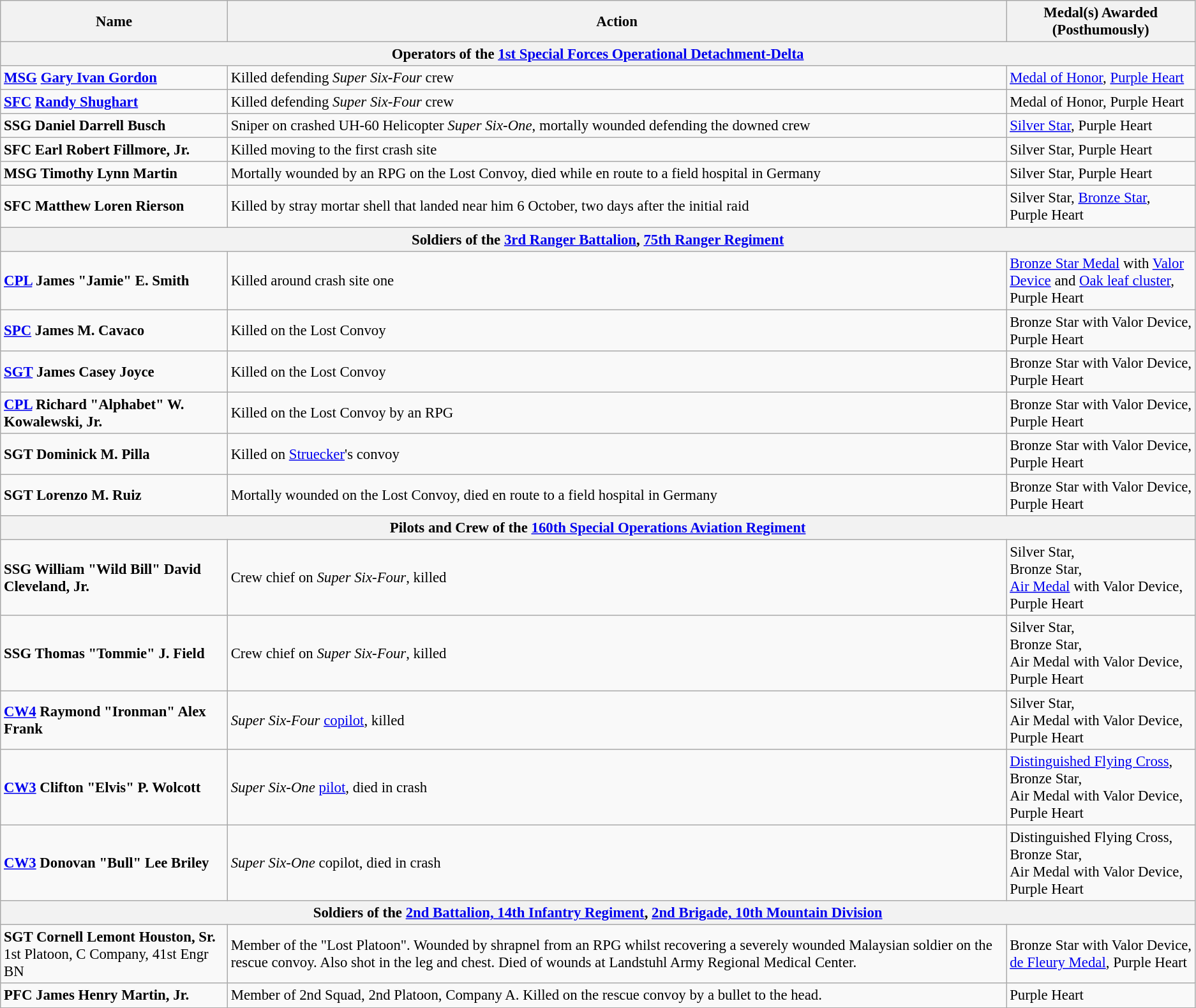<table class="wikitable" style="font-size:95%;">
<tr>
<th style="width:230px;">Name</th>
<th>Action</th>
<th style="width:190px;">Medal(s) Awarded (Posthumously)</th>
</tr>
<tr>
<th colspan="4">Operators of the <a href='#'>1st Special Forces Operational Detachment-Delta</a></th>
</tr>
<tr>
<td><strong><a href='#'>MSG</a> <a href='#'>Gary Ivan Gordon</a></strong></td>
<td>Killed defending <em>Super Six-Four</em> crew</td>
<td><a href='#'>Medal of Honor</a>, <a href='#'>Purple Heart</a></td>
</tr>
<tr>
<td><strong><a href='#'>SFC</a> <a href='#'>Randy Shughart</a></strong></td>
<td>Killed defending <em>Super Six-Four</em> crew</td>
<td>Medal of Honor, Purple Heart</td>
</tr>
<tr>
<td><strong>SSG Daniel Darrell Busch</strong></td>
<td>Sniper on crashed UH-60 Helicopter <em>Super Six-One</em>, mortally wounded defending the downed crew</td>
<td><a href='#'>Silver Star</a>, Purple Heart</td>
</tr>
<tr>
<td><strong>SFC Earl Robert Fillmore, Jr.</strong></td>
<td>Killed moving to the first crash site</td>
<td>Silver Star, Purple Heart</td>
</tr>
<tr>
<td><strong>MSG Timothy Lynn Martin</strong></td>
<td>Mortally wounded by an RPG on the Lost Convoy, died while en route to a field hospital in Germany</td>
<td>Silver Star, Purple Heart</td>
</tr>
<tr>
<td><strong>SFC Matthew Loren Rierson</strong></td>
<td>Killed by stray mortar shell that landed near him 6 October, two days after the initial raid</td>
<td>Silver Star, <a href='#'>Bronze Star</a>, Purple Heart</td>
</tr>
<tr>
<th colspan="4">Soldiers of the <a href='#'>3rd Ranger Battalion</a>, <a href='#'>75th Ranger Regiment</a></th>
</tr>
<tr>
<td><strong><a href='#'>CPL</a> James "Jamie" E. Smith</strong></td>
<td>Killed around crash site one</td>
<td><a href='#'>Bronze Star Medal</a> with <a href='#'>Valor Device</a> and <a href='#'>Oak leaf cluster</a>,<br>Purple Heart</td>
</tr>
<tr>
<td><strong><a href='#'>SPC</a> James M. Cavaco</strong></td>
<td>Killed on the Lost Convoy</td>
<td>Bronze Star with Valor Device, Purple Heart</td>
</tr>
<tr>
<td><strong><a href='#'>SGT</a> James Casey Joyce</strong></td>
<td>Killed on the Lost Convoy</td>
<td>Bronze Star with Valor Device, Purple Heart</td>
</tr>
<tr>
<td><strong><a href='#'>CPL</a> Richard "Alphabet" W. Kowalewski, Jr.</strong></td>
<td>Killed on the Lost Convoy by an RPG</td>
<td>Bronze Star with Valor Device, Purple Heart</td>
</tr>
<tr>
<td><strong>SGT Dominick M. Pilla</strong></td>
<td>Killed on <a href='#'>Struecker</a>'s convoy</td>
<td>Bronze Star with Valor Device, Purple Heart</td>
</tr>
<tr>
<td><strong>SGT Lorenzo M. Ruiz</strong></td>
<td>Mortally wounded on the Lost Convoy, died en route to a field hospital in Germany</td>
<td>Bronze Star with Valor Device, Purple Heart</td>
</tr>
<tr>
<th colspan="4">Pilots and Crew of the <a href='#'>160th Special Operations Aviation Regiment</a></th>
</tr>
<tr>
<td><strong>SSG William "Wild Bill" David Cleveland, Jr.</strong></td>
<td>Crew chief on <em>Super Six-Four</em>, killed</td>
<td>Silver Star,<br>Bronze Star,<br><a href='#'>Air Medal</a> with Valor Device, Purple Heart</td>
</tr>
<tr>
<td><strong>SSG Thomas "Tommie" J. Field</strong></td>
<td>Crew chief on <em>Super Six-Four</em>, killed</td>
<td>Silver Star,<br>Bronze Star,<br>Air Medal with Valor Device, Purple Heart</td>
</tr>
<tr>
<td><strong><a href='#'>CW4</a> Raymond "Ironman" Alex Frank</strong></td>
<td><em>Super Six-Four</em> <a href='#'>copilot</a>, killed</td>
<td>Silver Star,<br>Air Medal with Valor Device, Purple Heart</td>
</tr>
<tr>
<td><strong><a href='#'>CW3</a> Clifton "Elvis" P. Wolcott</strong></td>
<td><em>Super Six-One</em> <a href='#'>pilot</a>, died in crash</td>
<td><a href='#'>Distinguished Flying Cross</a>,<br>Bronze Star,<br>Air Medal with Valor Device, Purple Heart</td>
</tr>
<tr>
<td><strong><a href='#'>CW3</a> Donovan "Bull" Lee Briley</strong></td>
<td><em>Super Six-One</em> copilot, died in crash</td>
<td>Distinguished Flying Cross,<br>Bronze Star,<br>Air Medal with Valor Device, Purple Heart</td>
</tr>
<tr>
<th colspan="4">Soldiers of the <a href='#'>2nd Battalion, 14th Infantry Regiment</a>, <a href='#'>2nd Brigade, 10th Mountain Division</a></th>
</tr>
<tr>
<td><strong>SGT Cornell Lemont Houston, Sr.</strong><br>1st Platoon, C Company, 41st Engr BN</td>
<td>Member of the "Lost Platoon". Wounded by shrapnel from an RPG whilst recovering a severely wounded Malaysian soldier on the rescue convoy. Also shot in the leg and chest. Died of wounds at Landstuhl Army Regional Medical Center.</td>
<td>Bronze Star with Valor Device,<br><a href='#'>de Fleury Medal</a>, Purple Heart</td>
</tr>
<tr>
<td><strong>PFC James Henry Martin, Jr.</strong></td>
<td>Member of 2nd Squad, 2nd Platoon, Company A. Killed on the rescue convoy by a bullet to the head.</td>
<td>Purple Heart</td>
</tr>
</table>
